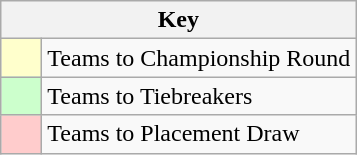<table class="wikitable" style="text-align: center;">
<tr>
<th colspan=2>Key</th>
</tr>
<tr>
<td style="background:#ffc; width:20px;"></td>
<td align=left>Teams to Championship Round</td>
</tr>
<tr>
<td style="background:#ccffcc; width:20px;"></td>
<td align=left>Teams to Tiebreakers</td>
</tr>
<tr>
<td style="background:#fcc; width:20px;"></td>
<td align=left>Teams to Placement Draw</td>
</tr>
</table>
